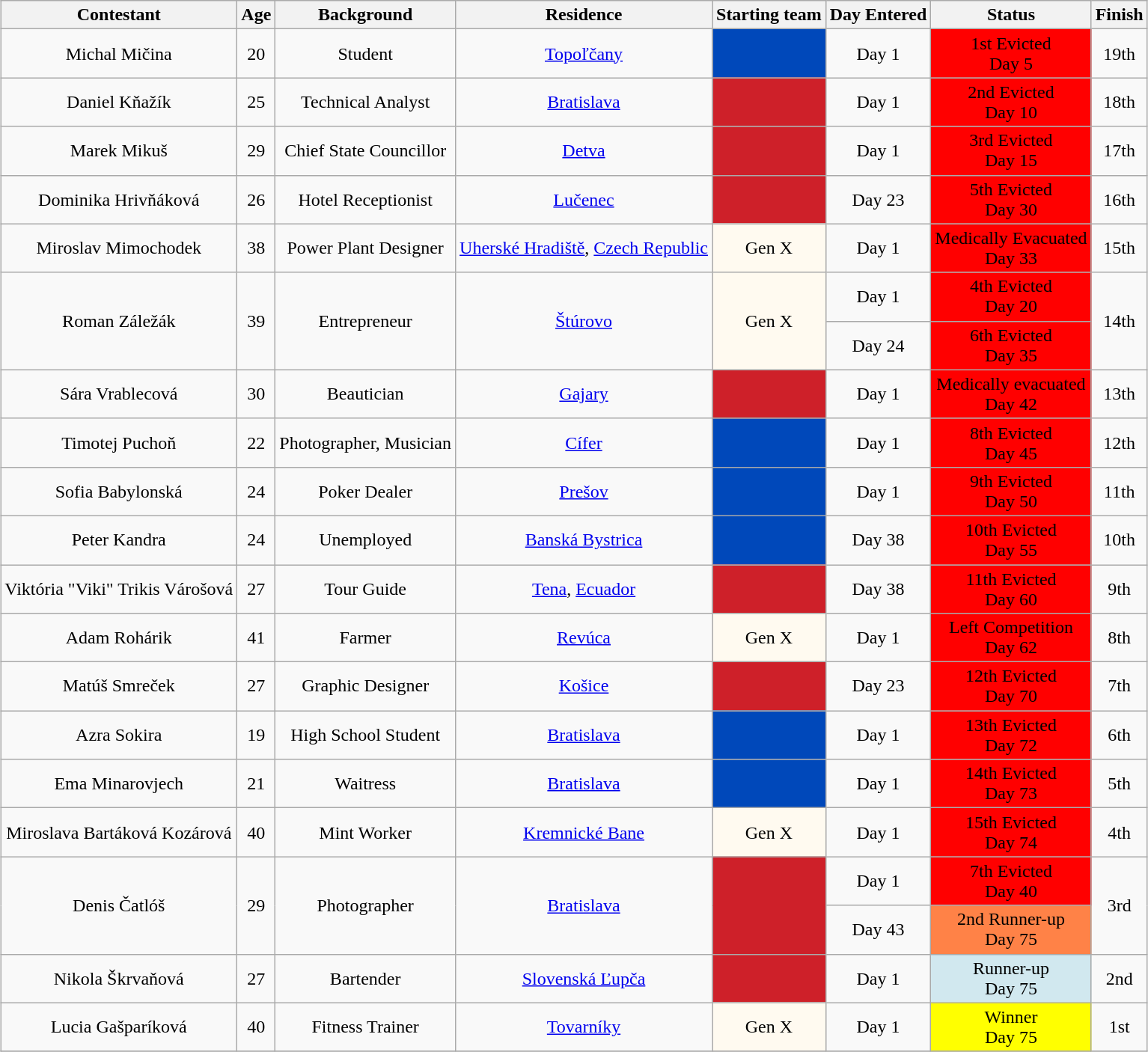<table class="wikitable sortable" style="margin:auto; text-align:center">
<tr>
<th>Contestant</th>
<th>Age</th>
<th>Background</th>
<th>Residence</th>
<th>Starting team</th>
<th>Day Entered</th>
<th>Status</th>
<th>Finish</th>
</tr>
<tr>
<td>Michal Mičina</td>
<td>20</td>
<td>Student</td>
<td><a href='#'>Topoľčany</a></td>
<td style="background:#0048BA" colspan=1></td>
<td>Day 1</td>
<td style="background:#ff0000;">1st Evicted<br>Day 5</td>
<td>19th</td>
</tr>
<tr>
<td>Daniel Kňažík</td>
<td>25</td>
<td>Technical Analyst</td>
<td><a href='#'>Bratislava</a></td>
<td style="background:#CE2029" colspan=1></td>
<td>Day 1</td>
<td style="background:#ff0000;">2nd Evicted<br>Day 10</td>
<td>18th</td>
</tr>
<tr>
<td>Marek Mikuš</td>
<td>29</td>
<td>Chief State Councillor</td>
<td><a href='#'>Detva</a></td>
<td style="background:#CE2029" colspan=1></td>
<td>Day 1</td>
<td style="background:#ff0000;">3rd Evicted<br>Day 15</td>
<td>17th</td>
</tr>
<tr>
<td>Dominika Hrivňáková</td>
<td>26</td>
<td>Hotel Receptionist</td>
<td><a href='#'>Lučenec</a></td>
<td style="background:#CE2029" colspan=1></td>
<td>Day 23</td>
<td style="background:#ff0000;">5th Evicted<br>Day 30</td>
<td>16th</td>
</tr>
<tr>
<td>Miroslav Mimochodek</td>
<td>38</td>
<td>Power Plant Designer</td>
<td><a href='#'>Uherské Hradiště</a>, <a href='#'>Czech Republic</a></td>
<td style="background:#FFFAF0" colspan=1>Gen X</td>
<td>Day 1</td>
<td style="background:#ff0000;">Medically Evacuated<br>Day 33</td>
<td>15th</td>
</tr>
<tr>
<td rowspan="2">Roman Záležák</td>
<td rowspan="2">39</td>
<td rowspan="2">Entrepreneur</td>
<td rowspan="2"><a href='#'>Štúrovo</a></td>
<td rowspan="2" style="background:#FFFAF0" colspan=1>Gen X</td>
<td rowspan="1">Day 1</td>
<td rowspan="1" style="background:#ff0000;">4th Evicted<br>Day 20</td>
<td rowspan="2">14th</td>
</tr>
<tr>
<td rowspan="1">Day 24</td>
<td rowspan="1" style="background:#ff0000;">6th Evicted<br>Day 35</td>
</tr>
<tr>
<td>Sára Vrablecová</td>
<td>30</td>
<td>Beautician</td>
<td><a href='#'>Gajary</a></td>
<td style="background:#CE2029" colspan=1></td>
<td>Day 1</td>
<td style="background:#ff0000;">Medically evacuated<br>Day 42</td>
<td>13th</td>
</tr>
<tr>
<td>Timotej Puchoň</td>
<td>22</td>
<td>Photographer, Musician</td>
<td><a href='#'>Cífer</a></td>
<td style="background:#0048BA" colspan=1></td>
<td>Day 1</td>
<td style="background:#ff0000;">8th Evicted<br>Day 45</td>
<td>12th</td>
</tr>
<tr>
<td>Sofia Babylonská</td>
<td>24</td>
<td>Poker Dealer</td>
<td><a href='#'>Prešov</a></td>
<td style="background:#0048BA" colspan=1></td>
<td>Day 1</td>
<td style="background:#ff0000;">9th Evicted<br>Day 50</td>
<td>11th</td>
</tr>
<tr>
<td>Peter Kandra</td>
<td>24</td>
<td>Unemployed</td>
<td><a href='#'>Banská Bystrica</a></td>
<td style="background:#0048BA" colspan=1></td>
<td>Day 38</td>
<td style="background:#ff0000;">10th Evicted<br>Day 55</td>
<td>10th</td>
</tr>
<tr>
<td>Viktória "Viki" Trikis Várošová</td>
<td>27</td>
<td>Tour Guide</td>
<td><a href='#'>Tena</a>, <a href='#'>Ecuador</a></td>
<td style="background:#CE2029" colspan=1></td>
<td>Day 38</td>
<td style="background:#ff0000;">11th Evicted<br>Day 60</td>
<td>9th</td>
</tr>
<tr>
<td>Adam Rohárik</td>
<td>41</td>
<td>Farmer</td>
<td><a href='#'>Revúca</a></td>
<td style="background:#FFFAF0" colspan=1>Gen X</td>
<td>Day 1</td>
<td style="background:#ff0000;">Left Competition<br>Day 62</td>
<td>8th</td>
</tr>
<tr>
<td>Matúš Smreček</td>
<td>27</td>
<td>Graphic Designer</td>
<td><a href='#'>Košice</a></td>
<td style="background:#CE2029" colspan=1></td>
<td>Day 23</td>
<td style="background:#ff0000;">12th Evicted<br>Day 70</td>
<td>7th</td>
</tr>
<tr>
<td>Azra Sokira</td>
<td>19</td>
<td>High School Student</td>
<td><a href='#'>Bratislava</a></td>
<td style="background:#0048BA" colspan=1></td>
<td>Day 1</td>
<td style="background:#ff0000;">13th Evicted<br>Day 72</td>
<td>6th</td>
</tr>
<tr>
<td>Ema Minarovjech</td>
<td>21</td>
<td>Waitress</td>
<td><a href='#'>Bratislava</a></td>
<td style="background:#0048BA" colspan=1></td>
<td>Day 1</td>
<td style="background:#ff0000;">14th Evicted<br>Day 73</td>
<td>5th</td>
</tr>
<tr>
<td>Miroslava Bartáková Kozárová</td>
<td>40</td>
<td>Mint Worker</td>
<td><a href='#'>Kremnické Bane</a></td>
<td style="background:#FFFAF0" colspan=1>Gen X</td>
<td>Day 1</td>
<td style="background:#ff0000;">15th Evicted<br>Day 74</td>
<td>4th</td>
</tr>
<tr>
<td rowspan="2">Denis Čatlóš</td>
<td rowspan="2">29</td>
<td rowspan="2">Photographer</td>
<td rowspan="2"><a href='#'>Bratislava</a></td>
<td rowspan="2" style="background:#CE2029" colspan=1></td>
<td rowspan="1">Day 1</td>
<td rowspan="1" style="background:#ff0000;">7th Evicted<br>Day 40</td>
<td rowspan="2">3rd</td>
</tr>
<tr>
<td rowspan="1">Day 43</td>
<td rowspan="1" style="background:#FF8247;">2nd Runner-up<br>Day 75</td>
</tr>
<tr>
<td>Nikola Škrvaňová</td>
<td>27</td>
<td>Bartender</td>
<td><a href='#'>Slovenská Ľupča</a></td>
<td style="background:#CE2029" colspan=1></td>
<td>Day 1</td>
<td style="background:#D1E8EF">Runner-up<br>Day 75</td>
<td>2nd</td>
</tr>
<tr>
<td>Lucia Gašparíková</td>
<td>40</td>
<td>Fitness Trainer</td>
<td><a href='#'>Tovarníky</a></td>
<td style="background:#FFFAF0" colspan=1>Gen X</td>
<td>Day 1</td>
<td style="background:yellow">Winner<br>Day 75</td>
<td>1st</td>
</tr>
<tr>
</tr>
</table>
